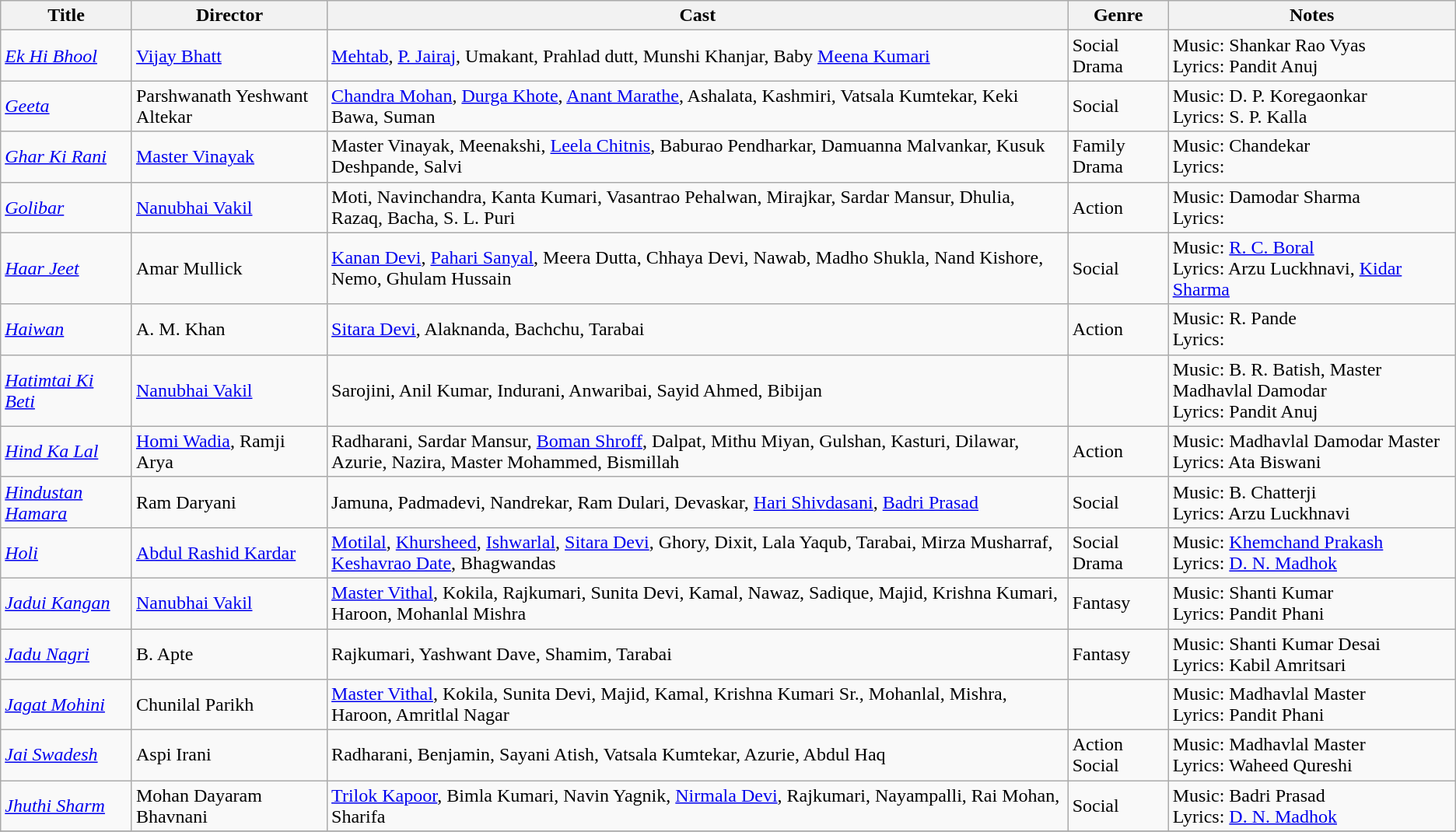<table class="wikitable">
<tr>
<th>Title</th>
<th>Director</th>
<th>Cast</th>
<th>Genre</th>
<th>Notes</th>
</tr>
<tr>
<td><em><a href='#'>Ek Hi Bhool</a></em></td>
<td><a href='#'>Vijay Bhatt</a></td>
<td><a href='#'>Mehtab</a>, <a href='#'>P. Jairaj</a>, Umakant, Prahlad dutt, Munshi Khanjar, Baby <a href='#'>Meena Kumari</a></td>
<td>Social Drama</td>
<td>Music: Shankar Rao Vyas<br>Lyrics: Pandit Anuj</td>
</tr>
<tr>
<td><em><a href='#'>Geeta</a></em></td>
<td>Parshwanath Yeshwant Altekar</td>
<td><a href='#'>Chandra Mohan</a>, <a href='#'>Durga Khote</a>, <a href='#'>Anant Marathe</a>, Ashalata, Kashmiri, Vatsala Kumtekar, Keki Bawa, Suman</td>
<td>Social</td>
<td>Music: D. P. Koregaonkar <br>Lyrics: S. P. Kalla</td>
</tr>
<tr>
<td><em><a href='#'>Ghar Ki Rani</a></em></td>
<td><a href='#'>Master Vinayak</a></td>
<td>Master Vinayak, Meenakshi, <a href='#'>Leela Chitnis</a>, Baburao Pendharkar, Damuanna Malvankar, Kusuk Deshpande, Salvi</td>
<td>Family Drama</td>
<td>Music: Chandekar<br>Lyrics:</td>
</tr>
<tr>
<td><em><a href='#'>Golibar</a></em></td>
<td><a href='#'>Nanubhai Vakil</a></td>
<td>Moti, Navinchandra, Kanta Kumari, Vasantrao Pehalwan, Mirajkar, Sardar Mansur, Dhulia, Razaq, Bacha, S. L. Puri</td>
<td>Action</td>
<td>Music: Damodar Sharma<br>Lyrics:</td>
</tr>
<tr>
<td><em><a href='#'>Haar Jeet</a></em></td>
<td>Amar Mullick</td>
<td><a href='#'>Kanan Devi</a>, <a href='#'>Pahari Sanyal</a>, Meera Dutta, Chhaya Devi, Nawab, Madho Shukla, Nand Kishore, Nemo, Ghulam Hussain</td>
<td>Social</td>
<td>Music: <a href='#'>R. C. Boral</a><br>Lyrics: Arzu Luckhnavi, <a href='#'>Kidar Sharma</a></td>
</tr>
<tr>
<td><em><a href='#'>Haiwan</a></em></td>
<td>A. M. Khan</td>
<td><a href='#'>Sitara Devi</a>, Alaknanda, Bachchu, Tarabai</td>
<td>Action</td>
<td>Music: R. Pande<br>Lyrics:</td>
</tr>
<tr>
<td><em><a href='#'>Hatimtai Ki Beti</a></em></td>
<td><a href='#'>Nanubhai Vakil</a></td>
<td>Sarojini, Anil Kumar, Indurani, Anwaribai, Sayid Ahmed, Bibijan</td>
<td></td>
<td>Music: B. R. Batish, Master Madhavlal Damodar<br>Lyrics: Pandit Anuj</td>
</tr>
<tr>
<td><em><a href='#'>Hind Ka Lal</a></em></td>
<td><a href='#'>Homi Wadia</a>, Ramji Arya</td>
<td>Radharani, Sardar Mansur, <a href='#'>Boman Shroff</a>, Dalpat, Mithu Miyan, Gulshan, Kasturi, Dilawar, Azurie, Nazira, Master Mohammed, Bismillah</td>
<td>Action</td>
<td>Music: Madhavlal Damodar Master<br>Lyrics: Ata Biswani</td>
</tr>
<tr>
<td><em><a href='#'>Hindustan Hamara</a></em></td>
<td>Ram Daryani</td>
<td>Jamuna, Padmadevi, Nandrekar, Ram Dulari, Devaskar, <a href='#'>Hari Shivdasani</a>, <a href='#'>Badri Prasad</a></td>
<td>Social</td>
<td>Music: B. Chatterji<br>Lyrics: Arzu Luckhnavi</td>
</tr>
<tr>
<td><em><a href='#'>Holi</a></em></td>
<td><a href='#'>Abdul Rashid Kardar</a></td>
<td><a href='#'>Motilal</a>, <a href='#'>Khursheed</a>, <a href='#'>Ishwarlal</a>, <a href='#'>Sitara Devi</a>, Ghory, Dixit, Lala Yaqub, Tarabai, Mirza Musharraf, <a href='#'>Keshavrao Date</a>, Bhagwandas</td>
<td>Social Drama</td>
<td>Music: <a href='#'>Khemchand Prakash</a><br>Lyrics: <a href='#'>D. N. Madhok</a></td>
</tr>
<tr>
<td><em><a href='#'>Jadui Kangan</a></em></td>
<td><a href='#'>Nanubhai Vakil</a></td>
<td><a href='#'>Master Vithal</a>, Kokila, Rajkumari, Sunita Devi, Kamal, Nawaz, Sadique, Majid, Krishna Kumari, Haroon, Mohanlal Mishra</td>
<td>Fantasy</td>
<td>Music: Shanti Kumar<br>Lyrics: Pandit Phani</td>
</tr>
<tr>
<td><em><a href='#'>Jadu Nagri</a></em></td>
<td>B. Apte</td>
<td>Rajkumari, Yashwant Dave, Shamim, Tarabai</td>
<td>Fantasy</td>
<td>Music: Shanti Kumar Desai <br>Lyrics: Kabil Amritsari</td>
</tr>
<tr>
<td><em><a href='#'>Jagat Mohini</a></em></td>
<td>Chunilal Parikh</td>
<td><a href='#'>Master Vithal</a>, Kokila, Sunita Devi, Majid, Kamal, Krishna Kumari Sr., Mohanlal, Mishra, Haroon, Amritlal Nagar</td>
<td></td>
<td>Music: Madhavlal Master<br>Lyrics: Pandit Phani</td>
</tr>
<tr>
<td><em><a href='#'>Jai Swadesh</a></em></td>
<td>Aspi Irani</td>
<td>Radharani, Benjamin, Sayani Atish, Vatsala Kumtekar, Azurie, Abdul Haq</td>
<td>Action Social</td>
<td>Music: Madhavlal Master<br>Lyrics: Waheed Qureshi</td>
</tr>
<tr>
<td><em><a href='#'>Jhuthi Sharm</a></em></td>
<td>Mohan Dayaram Bhavnani</td>
<td><a href='#'>Trilok Kapoor</a>, Bimla Kumari, Navin Yagnik, <a href='#'>Nirmala Devi</a>, Rajkumari, Nayampalli, Rai Mohan, Sharifa</td>
<td>Social</td>
<td>Music: Badri Prasad<br>Lyrics: <a href='#'>D. N. Madhok</a></td>
</tr>
<tr>
</tr>
</table>
